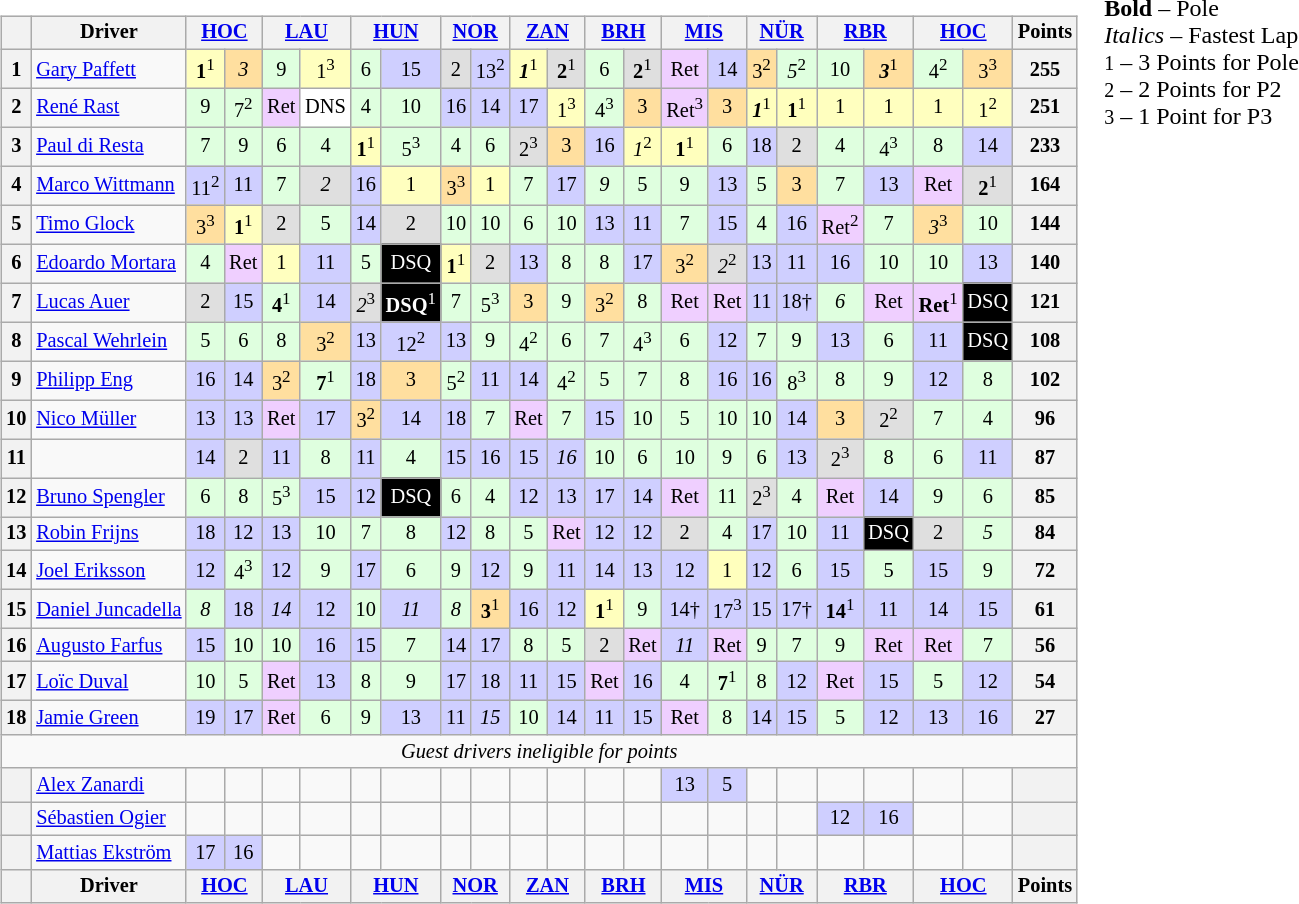<table>
<tr>
<td><br><table class="wikitable" style="font-size:85%; text-align:center">
<tr style="background:#f9f9f9" valign="top">
<th valign="middle"></th>
<th valign="middle">Driver</th>
<th colspan=2><a href='#'>HOC</a><br></th>
<th colspan=2><a href='#'>LAU</a><br></th>
<th colspan=2><a href='#'>HUN</a><br></th>
<th colspan=2><a href='#'>NOR</a><br></th>
<th colspan=2><a href='#'>ZAN</a><br></th>
<th colspan=2><a href='#'>BRH</a><br></th>
<th colspan=2><a href='#'>MIS</a><br></th>
<th colspan=2><a href='#'>NÜR</a><br></th>
<th colspan=2><a href='#'>RBR</a><br></th>
<th colspan=2><a href='#'>HOC</a><br></th>
<th valign="middle">Points</th>
</tr>
<tr>
<th>1</th>
<td align="left"> <a href='#'>Gary Paffett</a></td>
<td style="background:#ffffbf;"><strong>1</strong><sup>1</sup></td>
<td style="background:#ffdf9f;"><em>3</em></td>
<td style="background:#dfffdf;">9</td>
<td style="background:#ffffbf;">1<sup>3</sup></td>
<td style="background:#dfffdf;">6</td>
<td style="background:#cfcfff;">15</td>
<td style="background:#dfdfdf;">2</td>
<td style="background:#cfcfff;">13<sup>2</sup></td>
<td style="background:#ffffbf;"><strong><em>1</em></strong><sup>1</sup></td>
<td style="background:#dfdfdf;"><strong>2</strong><sup>1</sup></td>
<td style="background:#dfffdf;">6</td>
<td style="background:#dfdfdf;"><strong>2</strong><sup>1</sup></td>
<td style="background:#efcfff;">Ret</td>
<td style="background:#cfcfff;">14</td>
<td style="background:#ffdf9f;">3<sup>2</sup></td>
<td style="background:#dfffdf;"><em>5</em><sup>2</sup></td>
<td style="background:#dfffdf;">10</td>
<td style="background:#ffdf9f;"><strong><em>3</em></strong><sup>1</sup></td>
<td style="background:#dfffdf;">4<sup>2</sup></td>
<td style="background:#ffdf9f;">3<sup>3</sup></td>
<th>255</th>
</tr>
<tr>
<th>2</th>
<td align="left"> <a href='#'>René Rast</a></td>
<td style="background:#dfffdf;">9</td>
<td style="background:#dfffdf;">7<sup>2</sup></td>
<td style="background:#efcfff;">Ret</td>
<td style="background:#ffffff;">DNS</td>
<td style="background:#dfffdf;">4</td>
<td style="background:#dfffdf;">10</td>
<td style="background:#cfcfff;">16</td>
<td style="background:#cfcfff;">14</td>
<td style="background:#cfcfff;">17</td>
<td style="background:#ffffbf;">1<sup>3</sup></td>
<td style="background:#dfffdf;">4<sup>3</sup></td>
<td style="background:#ffdf9f;">3</td>
<td style="background:#efcfff;">Ret<sup>3</sup></td>
<td style="background:#ffdf9f;">3</td>
<td style="background:#ffffbd;"><strong><em>1</em></strong><sup>1</sup></td>
<td style="background:#ffffbd;"><strong>1</strong><sup>1</sup></td>
<td style="background:#ffffbf;">1</td>
<td style="background:#ffffbf;">1</td>
<td style="background:#ffffbf;">1</td>
<td style="background:#ffffbf;">1<sup>2</sup></td>
<th>251</th>
</tr>
<tr>
<th>3</th>
<td align="left"> <a href='#'>Paul di Resta</a></td>
<td style="background:#dfffdf;">7</td>
<td style="background:#dfffdf;">9</td>
<td style="background:#dfffdf;">6</td>
<td style="background:#dfffdf;">4</td>
<td style="background:#ffffbd;"><strong>1</strong><sup>1</sup></td>
<td style="background:#dfffdf;">5<sup>3</sup></td>
<td style="background:#dfffdf;">4</td>
<td style="background:#dfffdf;">6</td>
<td style="background:#dfdfdf;">2<sup>3</sup></td>
<td style="background:#ffdf9f;">3</td>
<td style="background:#cfcfff;">16</td>
<td style="background:#ffffbd;"><em>1</em><sup>2</sup></td>
<td style="background:#ffffbd;"><strong>1</strong><sup>1</sup></td>
<td style="background:#dfffdf;">6</td>
<td style="background:#cfcfff;">18</td>
<td style="background:#dfdfdf;">2</td>
<td style="background:#dfffdf;">4</td>
<td style="background:#dfffdf;">4<sup>3</sup></td>
<td style="background:#dfffdf;">8</td>
<td style="background:#cfcfff;">14</td>
<th>233</th>
</tr>
<tr>
<th>4</th>
<td align="left"> <a href='#'>Marco Wittmann</a></td>
<td style="background:#cfcfff;">11<sup>2</sup></td>
<td style="background:#cfcfff;">11</td>
<td style="background:#dfffdf;">7</td>
<td style="background:#dfdfdf;"><em>2</em></td>
<td style="background:#cfcfff;">16</td>
<td style="background:#ffffbf;">1</td>
<td style="background:#ffdf9f;">3<sup>3</sup></td>
<td style="background:#ffffbd;">1</td>
<td style="background:#dfffdf;">7</td>
<td style="background:#cfcfff;">17</td>
<td style="background:#dfffdf;"><em>9</em></td>
<td style="background:#dfffdf;">5</td>
<td style="background:#dfffdf;">9</td>
<td style="background:#cfcfff;">13</td>
<td style="background:#dfffdf;">5</td>
<td style="background:#ffdf9f;">3</td>
<td style="background:#dfffdf;">7</td>
<td style="background:#cfcfff;">13</td>
<td style="background:#efcfff;">Ret</td>
<td style="background:#dfdfdf;"><strong>2</strong><sup>1</sup></td>
<th>164</th>
</tr>
<tr>
<th>5</th>
<td align="left"> <a href='#'>Timo Glock</a></td>
<td style="background:#ffdf9f;">3<sup>3</sup></td>
<td style="background:#ffffbf;"><strong>1</strong><sup>1</sup></td>
<td style="background:#dfdfdf;">2</td>
<td style="background:#dfffdf;">5</td>
<td style="background:#cfcfff;">14</td>
<td style="background:#dfdfdf;">2</td>
<td style="background:#dfffdf;">10</td>
<td style="background:#dfffdf;">10</td>
<td style="background:#dfffdf;">6</td>
<td style="background:#dfffdf;">10</td>
<td style="background:#cfcfff;">13</td>
<td style="background:#cfcfff;">11</td>
<td style="background:#dfffdf;">7</td>
<td style="background:#cfcfff;">15</td>
<td style="background:#dfffdf;">4</td>
<td style="background:#cfcfff;">16</td>
<td style="background:#efcfff;">Ret<sup>2</sup></td>
<td style="background:#dfffdf;">7</td>
<td style="background:#ffdf9f;"><em>3</em><sup>3</sup></td>
<td style="background:#dfffdf;">10</td>
<th>144</th>
</tr>
<tr>
<th>6</th>
<td align="left"> <a href='#'>Edoardo Mortara</a></td>
<td style="background:#dfffdf;">4</td>
<td style="background:#efcfff;">Ret</td>
<td style="background:#ffffbf;">1</td>
<td style="background:#cfcfff;">11</td>
<td style="background:#dfffdf;">5</td>
<td style="background:#000000; color:white;">DSQ</td>
<td style="background:#ffffbd;"><strong>1</strong><sup>1</sup></td>
<td style="background:#dfdfdf;">2</td>
<td style="background:#cfcfff;">13</td>
<td style="background:#dfffdf;">8</td>
<td style="background:#dfffdf;">8</td>
<td style="background:#cfcfff;">17</td>
<td style="background:#ffdf9f;">3<sup>2</sup></td>
<td style="background:#dfdfdf;"><em>2</em><sup>2</sup></td>
<td style="background:#cfcfff;">13</td>
<td style="background:#cfcfff;">11</td>
<td style="background:#cfcfff;">16</td>
<td style="background:#dfffdf;">10</td>
<td style="background:#dfffdf;">10</td>
<td style="background:#cfcfff;">13</td>
<th>140</th>
</tr>
<tr>
<th>7</th>
<td align="left"> <a href='#'>Lucas Auer</a></td>
<td style="background:#dfdfdf;">2</td>
<td style="background:#cfcfff;">15</td>
<td style="background:#dfffdf;"><strong>4</strong><sup>1</sup></td>
<td style="background:#cfcfff;">14</td>
<td style="background:#dfdfdf;"><em>2</em><sup>3</sup></td>
<td style="background:#000000; color:white;"><strong>DSQ</strong><sup>1</sup></td>
<td style="background:#dfffdf;">7</td>
<td style="background:#dfffdf;">5<sup>3</sup></td>
<td style="background:#ffdf9f;">3</td>
<td style="background:#dfffdf;">9</td>
<td style="background:#ffdf9f;">3<sup>2</sup></td>
<td style="background:#dfffdf;">8</td>
<td style="background:#efcfff;">Ret</td>
<td style="background:#efcfff;">Ret</td>
<td style="background:#cfcfff;">11</td>
<td style="background:#cfcfff;">18†</td>
<td style="background:#dfffdf;"><em>6</em></td>
<td style="background:#efcfff;">Ret</td>
<td style="background:#efcfff;"><strong>Ret</strong><sup>1</sup></td>
<td style="background:#000000; color:white;">DSQ</td>
<th>121</th>
</tr>
<tr>
<th>8</th>
<td align="left"> <a href='#'>Pascal Wehrlein</a></td>
<td style="background:#dfffdf;">5</td>
<td style="background:#dfffdf;">6</td>
<td style="background:#dfffdf;">8</td>
<td style="background:#ffdf9f;">3<sup>2</sup></td>
<td style="background:#cfcfff;">13</td>
<td style="background:#cfcfff;">12<sup>2</sup></td>
<td style="background:#cfcfff;">13</td>
<td style="background:#dfffdf;">9</td>
<td style="background:#dfffdf;">4<sup>2</sup></td>
<td style="background:#dfffdf;">6</td>
<td style="background:#dfffdf;">7</td>
<td style="background:#dfffdf;">4<sup>3</sup></td>
<td style="background:#dfffdf;">6</td>
<td style="background:#cfcfff;">12</td>
<td style="background:#dfffdf;">7</td>
<td style="background:#dfffdf;">9</td>
<td style="background:#cfcfff;">13</td>
<td style="background:#dfffdf;">6</td>
<td style="background:#cfcfff;">11</td>
<td style="background:#000000; color:white;">DSQ</td>
<th>108</th>
</tr>
<tr>
<th>9</th>
<td align="left"> <a href='#'>Philipp Eng</a></td>
<td style="background:#cfcfff;">16</td>
<td style="background:#cfcfff;">14</td>
<td style="background:#ffdf9f;">3<sup>2</sup></td>
<td style="background:#dfffdf;"><strong>7</strong><sup>1</sup></td>
<td style="background:#cfcfff;">18</td>
<td style="background:#ffdf9f;">3</td>
<td style="background:#dfffdf;">5<sup>2</sup></td>
<td style="background:#cfcfff;">11</td>
<td style="background:#cfcfff;">14</td>
<td style="background:#dfffdf;">4<sup>2</sup></td>
<td style="background:#dfffdf;">5</td>
<td style="background:#dfffdf;">7</td>
<td style="background:#dfffdf;">8</td>
<td style="background:#cfcfff;">16</td>
<td style="background:#cfcfff;">16</td>
<td style="background:#dfffdf;">8<sup>3</sup></td>
<td style="background:#dfffdf;">8</td>
<td style="background:#dfffdf;">9</td>
<td style="background:#cfcfff;">12</td>
<td style="background:#dfffdf;">8</td>
<th>102</th>
</tr>
<tr>
<th>10</th>
<td align="left"> <a href='#'>Nico Müller</a></td>
<td style="background:#cfcfff;">13</td>
<td style="background:#cfcfff;">13</td>
<td style="background:#efcfff;">Ret</td>
<td style="background:#cfcfff;">17</td>
<td style="background:#ffdf9f;">3<sup>2</sup></td>
<td style="background:#cfcfff;">14</td>
<td style="background:#cfcfff;">18</td>
<td style="background:#dfffdf;">7</td>
<td style="background:#efcfff;">Ret</td>
<td style="background:#dfffdf;">7</td>
<td style="background:#cfcfff;">15</td>
<td style="background:#dfffdf;">10</td>
<td style="background:#dfffdf;">5</td>
<td style="background:#dfffdf;">10</td>
<td style="background:#dfffdf;">10</td>
<td style="background:#cfcfff;">14</td>
<td style="background:#ffdf9f;">3</td>
<td style="background:#dfdfdf;">2<sup>2</sup></td>
<td style="background:#dfffdf;">7</td>
<td style="background:#dfffdf;">4</td>
<th>96</th>
</tr>
<tr>
<th>11</th>
<td align="left"></td>
<td style="background:#cfcfff;">14</td>
<td style="background:#dfdfdf;">2</td>
<td style="background:#cfcfff;">11</td>
<td style="background:#dfffdf;">8</td>
<td style="background:#cfcfff;">11</td>
<td style="background:#dfffdf;">4</td>
<td style="background:#cfcfff;">15</td>
<td style="background:#cfcfff;">16</td>
<td style="background:#cfcfff;">15</td>
<td style="background:#cfcfff;"><em>16</em></td>
<td style="background:#dfffdf;">10</td>
<td style="background:#dfffdf;">6</td>
<td style="background:#dfffdf;">10</td>
<td style="background:#dfffdf;">9</td>
<td style="background:#dfffdf;">6</td>
<td style="background:#cfcfff;">13</td>
<td style="background:#dfdfdf;">2<sup>3</sup></td>
<td style="background:#dfffdf;">8</td>
<td style="background:#dfffdf;">6</td>
<td style="background:#cfcfff;">11</td>
<th>87</th>
</tr>
<tr>
<th>12</th>
<td align="left"> <a href='#'>Bruno Spengler</a></td>
<td style="background:#dfffdf;">6</td>
<td style="background:#dfffdf;">8</td>
<td style="background:#dfffdf;">5<sup>3</sup></td>
<td style="background:#cfcfff;">15</td>
<td style="background:#cfcfff;">12</td>
<td style="background:#000000; color:white;">DSQ</td>
<td style="background:#dfffdf;">6</td>
<td style="background:#dfffdf;">4</td>
<td style="background:#cfcfff;">12</td>
<td style="background:#cfcfff;">13</td>
<td style="background:#cfcfff;">17</td>
<td style="background:#cfcfff;">14</td>
<td style="background:#efcfff;">Ret</td>
<td style="background:#dfffdf;">11</td>
<td style="background:#dfdfdf;">2<sup>3</sup></td>
<td style="background:#dfffdf;">4</td>
<td style="background:#efcfff;">Ret</td>
<td style="background:#cfcfff;">14</td>
<td style="background:#dfffdf;">9</td>
<td style="background:#dfffdf;">6</td>
<th>85</th>
</tr>
<tr>
<th>13</th>
<td align="left"> <a href='#'>Robin Frijns</a></td>
<td style="background:#cfcfff;">18</td>
<td style="background:#cfcfff;">12</td>
<td style="background:#cfcfff;">13</td>
<td style="background:#dfffdf;">10</td>
<td style="background:#dfffdf;">7</td>
<td style="background:#dfffdf;">8</td>
<td style="background:#cfcfff;">12</td>
<td style="background:#dfffdf;">8</td>
<td style="background:#dfffdf;">5</td>
<td style="background:#efcfff;">Ret</td>
<td style="background:#cfcfff;">12</td>
<td style="background:#cfcfff;">12</td>
<td style="background:#dfdfdf;">2</td>
<td style="background:#dfffdf;">4</td>
<td style="background:#cfcfff;">17</td>
<td style="background:#dfffdf;">10</td>
<td style="background:#cfcfff;">11</td>
<td style="background:#000000; color:white;">DSQ</td>
<td style="background:#dfdfdf;">2</td>
<td style="background:#dfffdf;"><em>5</em></td>
<th>84</th>
</tr>
<tr>
<th>14</th>
<td align="left"> <a href='#'>Joel Eriksson</a></td>
<td style="background:#cfcfff;">12</td>
<td style="background:#dfffdf;">4<sup>3</sup></td>
<td style="background:#cfcfff;">12</td>
<td style="background:#dfffdf;">9</td>
<td style="background:#cfcfff;">17</td>
<td style="background:#dfffdf;">6</td>
<td style="background:#dfffdf;">9</td>
<td style="background:#cfcfff;">12</td>
<td style="background:#dfffdf;">9</td>
<td style="background:#cfcfff;">11</td>
<td style="background:#cfcfff;">14</td>
<td style="background:#cfcfff;">13</td>
<td style="background:#cfcfff;">12</td>
<td style="background:#ffffbd;">1</td>
<td style="background:#cfcfff;">12</td>
<td style="background:#dfffdf;">6</td>
<td style="background:#cfcfff;">15</td>
<td style="background:#dfffdf;">5</td>
<td style="background:#cfcfff;">15</td>
<td style="background:#dfffdf;">9</td>
<th>72</th>
</tr>
<tr>
<th>15</th>
<td align="left"> <a href='#'>Daniel Juncadella</a></td>
<td style="background:#dfffdf;"><em>8</em></td>
<td style="background:#cfcfff;">18</td>
<td style="background:#cfcfff;"><em>14</em></td>
<td style="background:#cfcfff;">12</td>
<td style="background:#dfffdf;">10</td>
<td style="background:#cfcfff;"><em>11</em></td>
<td style="background:#dfffdf;"><em>8</em></td>
<td style="background:#ffdf9f;"><strong>3</strong><sup>1</sup></td>
<td style="background:#cfcfff;">16</td>
<td style="background:#cfcfff;">12</td>
<td style="background:#ffffbd;"><strong>1</strong><sup>1</sup></td>
<td style="background:#dfffdf;">9</td>
<td style="background:#cfcfff;">14†</td>
<td style="background:#cfcfff;">17<sup>3</sup></td>
<td style="background:#cfcfff;">15</td>
<td style="background:#cfcfff;">17†</td>
<td style="background:#cfcfff;"><strong>14</strong><sup>1</sup></td>
<td style="background:#cfcfff;">11</td>
<td style="background:#cfcfff;">14</td>
<td style="background:#cfcfff;">15</td>
<th>61</th>
</tr>
<tr>
<th>16</th>
<td align="left"> <a href='#'>Augusto Farfus</a></td>
<td style="background:#cfcfff;">15</td>
<td style="background:#dfffdf;">10</td>
<td style="background:#dfffdf;">10</td>
<td style="background:#cfcfff;">16</td>
<td style="background:#cfcfff;">15</td>
<td style="background:#dfffdf;">7</td>
<td style="background:#cfcfff;">14</td>
<td style="background:#cfcfff;">17</td>
<td style="background:#dfffdf;">8</td>
<td style="background:#dfffdf;">5</td>
<td style="background:#dfdfdf;">2</td>
<td style="background:#efcfff;">Ret</td>
<td style="background:#cfcfff;"><em>11</em></td>
<td style="background:#efcfff;">Ret</td>
<td style="background:#dfffdf;">9</td>
<td style="background:#dfffdf;">7</td>
<td style="background:#dfffdf;">9</td>
<td style="background:#efcfff;">Ret</td>
<td style="background:#efcfff;">Ret</td>
<td style="background:#dfffdf;">7</td>
<th>56</th>
</tr>
<tr>
<th>17</th>
<td align="left"> <a href='#'>Loïc Duval</a></td>
<td style="background:#dfffdf;">10</td>
<td style="background:#dfffdf;">5</td>
<td style="background:#efcfff;">Ret</td>
<td style="background:#cfcfff;">13</td>
<td style="background:#dfffdf;">8</td>
<td style="background:#dfffdf;">9</td>
<td style="background:#cfcfff;">17</td>
<td style="background:#cfcfff;">18</td>
<td style="background:#cfcfff;">11</td>
<td style="background:#cfcfff;">15</td>
<td style="background:#efcfff;">Ret</td>
<td style="background:#cfcfff;">16</td>
<td style="background:#dfffdf;">4</td>
<td style="background:#dfffdf;"><strong>7</strong><sup>1</sup></td>
<td style="background:#dfffdf;">8</td>
<td style="background:#cfcfff;">12</td>
<td style="background:#efcfff;">Ret</td>
<td style="background:#cfcfff;">15</td>
<td style="background:#dfffdf;">5</td>
<td style="background:#cfcfff;">12</td>
<th>54</th>
</tr>
<tr>
<th>18</th>
<td align="left"> <a href='#'>Jamie Green</a></td>
<td style="background:#cfcfff;">19</td>
<td style="background:#cfcfff;">17</td>
<td style="background:#efcfff;">Ret</td>
<td style="background:#dfffdf;">6</td>
<td style="background:#dfffdf;">9</td>
<td style="background:#cfcfff;">13</td>
<td style="background:#cfcfff;">11</td>
<td style="background:#cfcfff;"><em>15</em></td>
<td style="background:#dfffdf;">10</td>
<td style="background:#cfcfff;">14</td>
<td style="background:#cfcfff;">11</td>
<td style="background:#cfcfff;">15</td>
<td style="background:#efcfff;">Ret</td>
<td style="background:#dfffdf;">8</td>
<td style="background:#cfcfff;">14</td>
<td style="background:#cfcfff;">15</td>
<td style="background:#dfffdf;">5</td>
<td style="background:#cfcfff;">12</td>
<td style="background:#cfcfff;">13</td>
<td style="background:#cfcfff;">16</td>
<th>27</th>
</tr>
<tr>
<td align=center colspan=23><em>Guest drivers ineligible for points</em></td>
</tr>
<tr>
<th></th>
<td align=left> <a href='#'>Alex Zanardi</a></td>
<td></td>
<td></td>
<td></td>
<td></td>
<td></td>
<td></td>
<td></td>
<td></td>
<td></td>
<td></td>
<td></td>
<td></td>
<td style="background:#cfcfff;">13</td>
<td style="background:#cfcfff;">5</td>
<td></td>
<td></td>
<td></td>
<td></td>
<td></td>
<td></td>
<th></th>
</tr>
<tr>
<th></th>
<td align=left> <a href='#'>Sébastien Ogier</a></td>
<td></td>
<td></td>
<td></td>
<td></td>
<td></td>
<td></td>
<td></td>
<td></td>
<td></td>
<td></td>
<td></td>
<td></td>
<td></td>
<td></td>
<td></td>
<td></td>
<td style="background:#cfcfff;">12</td>
<td style="background:#cfcfff;">16</td>
<td></td>
<td></td>
<th></th>
</tr>
<tr>
<th></th>
<td align=left> <a href='#'>Mattias Ekström</a></td>
<td style="background:#CFCFFF;">17</td>
<td style="background:#CFCFFF;">16</td>
<td></td>
<td></td>
<td></td>
<td></td>
<td></td>
<td></td>
<td></td>
<td></td>
<td></td>
<td></td>
<td></td>
<td></td>
<td></td>
<td></td>
<td></td>
<td></td>
<td></td>
<td></td>
<th></th>
</tr>
<tr style="background:#f9f9f9" valign="top">
<th valign="middle"></th>
<th valign="middle">Driver</th>
<th colspan=2><a href='#'>HOC</a><br></th>
<th colspan=2><a href='#'>LAU</a><br></th>
<th colspan=2><a href='#'>HUN</a><br></th>
<th colspan=2><a href='#'>NOR</a><br></th>
<th colspan=2><a href='#'>ZAN</a><br></th>
<th colspan=2><a href='#'>BRH</a><br></th>
<th colspan=2><a href='#'>MIS</a><br></th>
<th colspan=2><a href='#'>NÜR</a><br></th>
<th colspan=2><a href='#'>RBR</a><br></th>
<th colspan=2><a href='#'>HOC</a><br></th>
<th valign="middle">Points</th>
</tr>
</table>
</td>
<td valign="top"><br>
<span><strong>Bold</strong> – Pole<br>
<em>Italics</em> – Fastest Lap<br>
<small>1</small> – 3 Points for Pole<br>
<small>2</small> – 2 Points for P2<br>
<small>3</small> – 1 Point for P3<br></span></td>
</tr>
</table>
